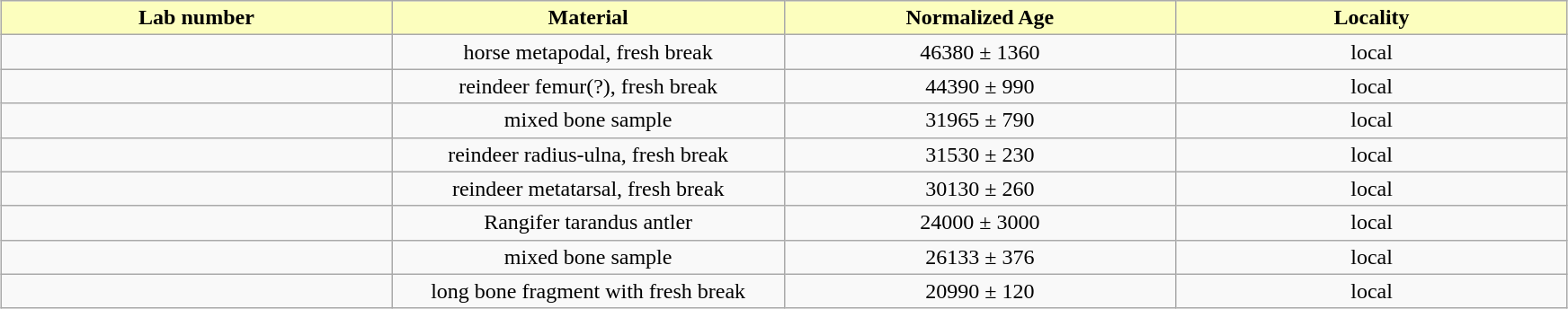<table class="wikitable" style="text-align:center; margin: auto; width:92%">
<tr>
<th scope="row" style="width: 23%; font-size:100%; background:#fcfebe; color:#000000;">Lab number</th>
<th scope="row" style="width: 23%; font-size:100%; background:#fcfebe; color:#000000;">Material</th>
<th scope="row" style="width: 23%; font-size:100%; background:#fcfebe; color:#000000;">Normalized Age</th>
<th scope="row" style="width: 23%; font-size:100%; background:#fcfebe; color:#000000;">Locality</th>
</tr>
<tr>
<td></td>
<td>horse metapodal, fresh break</td>
<td>46380 ± 1360</td>
<td>local</td>
</tr>
<tr>
<td></td>
<td>reindeer femur(?), fresh break</td>
<td>44390 ± 990</td>
<td>local</td>
</tr>
<tr>
<td></td>
<td>mixed bone sample</td>
<td>31965 ± 790</td>
<td>local</td>
</tr>
<tr>
<td></td>
<td>reindeer radius-ulna, fresh break</td>
<td>31530 ± 230</td>
<td>local</td>
</tr>
<tr>
<td></td>
<td>reindeer metatarsal, fresh break</td>
<td>30130 ± 260</td>
<td>local</td>
</tr>
<tr>
<td></td>
<td>Rangifer tarandus antler</td>
<td>24000 ± 3000</td>
<td>local</td>
</tr>
<tr>
<td></td>
<td>mixed bone sample</td>
<td>26133 ± 376</td>
<td>local</td>
</tr>
<tr>
<td></td>
<td>long bone fragment with fresh break</td>
<td>20990 ± 120</td>
<td>local</td>
</tr>
</table>
